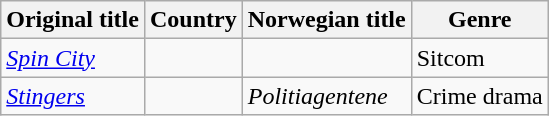<table class="wikitable">
<tr>
<th>Original title</th>
<th>Country</th>
<th>Norwegian title</th>
<th>Genre</th>
</tr>
<tr>
<td><em><a href='#'>Spin City</a></em></td>
<td></td>
<td></td>
<td>Sitcom</td>
</tr>
<tr>
<td><em><a href='#'>Stingers</a></em></td>
<td></td>
<td><em>Politiagentene</em></td>
<td>Crime drama</td>
</tr>
</table>
